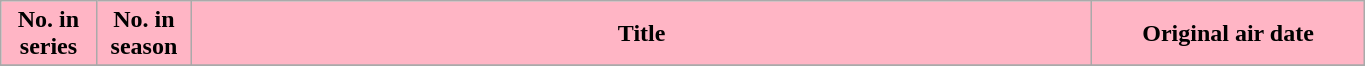<table class="wikitable plainrowheaders" style="width:72%;">
<tr>
<th scope="col" style="background-color: #FFB5C5; color: #000000;" width=7%>No. in<br>series</th>
<th scope="col" style="background-color: #FFB5C5; color: #000000;" width=7%>No. in<br>season</th>
<th scope="col" style="background-color: #FFB5C5; color: #000000;">Title</th>
<th scope="col" style="background-color: #FFB5C5; color: #000000;" width=20%>Original air date</th>
</tr>
<tr>
</tr>
</table>
